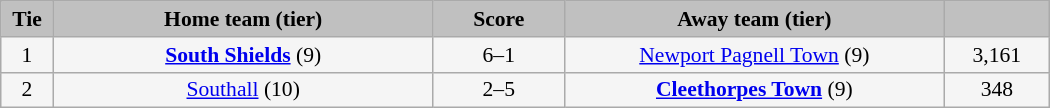<table class="wikitable" style="width: 700px; background:WhiteSmoke; text-align:center; font-size:90%">
<tr>
<td scope="col" style="width:  5.00%; background:silver;"><strong>Tie</strong></td>
<td scope="col" style="width: 36.25%; background:silver;"><strong>Home team (tier)</strong></td>
<td scope="col" style="width: 12.50%; background:silver;"><strong>Score</strong></td>
<td scope="col" style="width: 36.25%; background:silver;"><strong>Away team (tier)</strong></td>
<td scope="col" style="width: 10.00%; background:silver;"><strong></strong></td>
</tr>
<tr>
<td>1</td>
<td><strong><a href='#'>South Shields</a></strong> (9)</td>
<td>6–1</td>
<td><a href='#'>Newport Pagnell Town</a> (9)</td>
<td>3,161</td>
</tr>
<tr>
<td>2</td>
<td><a href='#'>Southall</a> (10)</td>
<td>2–5</td>
<td><strong><a href='#'>Cleethorpes Town</a></strong> (9)</td>
<td>348</td>
</tr>
</table>
